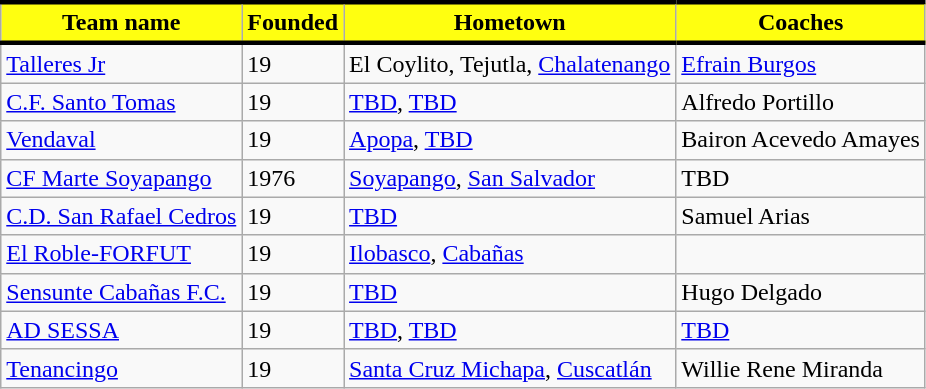<table class="wikitable">
<tr>
<th style="background:#FFFF10; color:black; border-top:black 3px solid; border-bottom:black 3px solid;">Team name</th>
<th style="background:#FFFF10; color:black; border-top:black 3px solid; border-bottom:black 3px solid;">Founded</th>
<th style="background:#FFFF10; color:black; border-top:black 3px solid; border-bottom:black 3px solid;">Hometown</th>
<th style="background:#FFFF10; color:black; border-top:black 3px solid; border-bottom:black 3px solid;">Coaches</th>
</tr>
<tr>
<td><a href='#'>Talleres Jr</a></td>
<td>19</td>
<td> El Coylito, Tejutla, <a href='#'>Chalatenango</a></td>
<td> <a href='#'>Efrain Burgos</a></td>
</tr>
<tr>
<td><a href='#'>C.F. Santo Tomas</a></td>
<td>19</td>
<td> <a href='#'>TBD</a>, <a href='#'>TBD</a></td>
<td> Alfredo Portillo</td>
</tr>
<tr>
<td><a href='#'>Vendaval</a></td>
<td>19</td>
<td> <a href='#'>Apopa</a>, <a href='#'>TBD</a></td>
<td>  Bairon Acevedo Amayes</td>
</tr>
<tr>
<td><a href='#'>CF Marte Soyapango</a></td>
<td>1976</td>
<td> <a href='#'>Soyapango</a>, <a href='#'>San Salvador</a></td>
<td> TBD</td>
</tr>
<tr>
<td><a href='#'>C.D. San Rafael Cedros</a></td>
<td>19</td>
<td> <a href='#'>TBD</a></td>
<td> Samuel Arias</td>
</tr>
<tr>
<td><a href='#'>El Roble-FORFUT</a></td>
<td>19</td>
<td> <a href='#'>Ilobasco</a>, <a href='#'>Cabañas</a></td>
<td></td>
</tr>
<tr>
<td><a href='#'>Sensunte Cabañas F.C.</a></td>
<td>19</td>
<td> <a href='#'>TBD</a></td>
<td> Hugo Delgado</td>
</tr>
<tr>
<td><a href='#'>AD SESSA</a></td>
<td>19</td>
<td> <a href='#'>TBD</a>, <a href='#'>TBD</a></td>
<td> <a href='#'>TBD</a></td>
</tr>
<tr>
<td><a href='#'>Tenancingo</a></td>
<td>19</td>
<td> <a href='#'>Santa Cruz Michapa</a>, <a href='#'>Cuscatlán</a></td>
<td> Willie Rene Miranda</td>
</tr>
</table>
